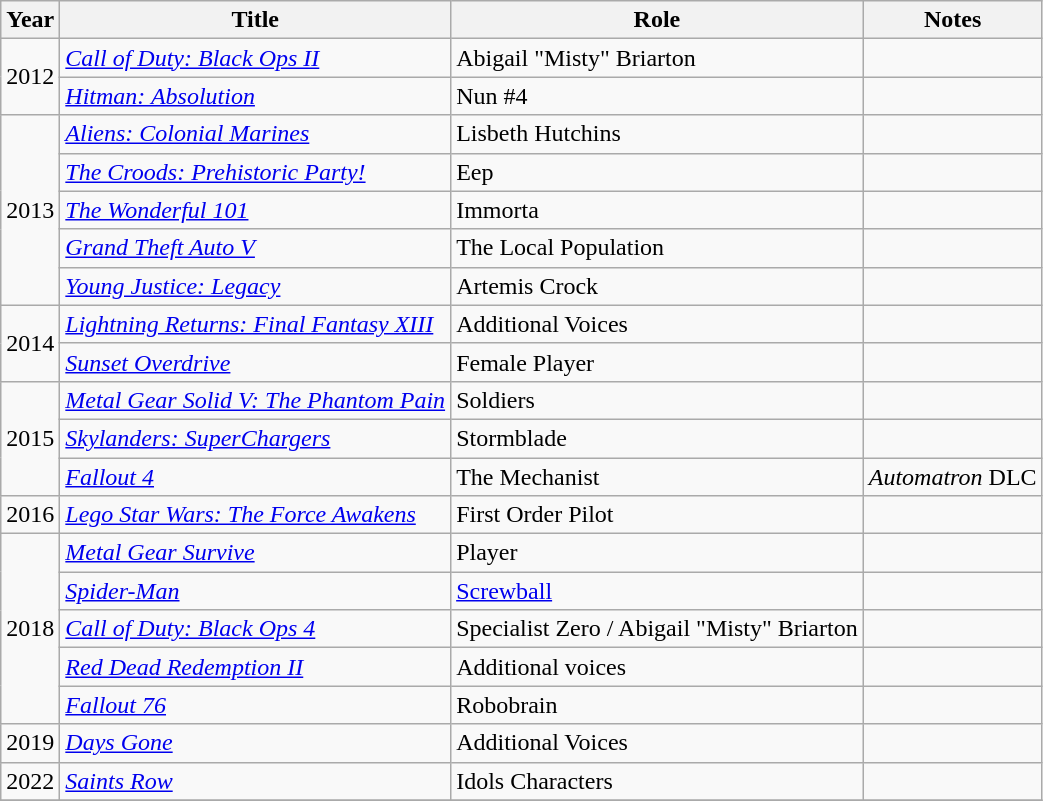<table class="wikitable sortable">
<tr>
<th>Year</th>
<th>Title</th>
<th>Role</th>
<th>Notes</th>
</tr>
<tr>
<td rowspan="2">2012</td>
<td><em><a href='#'>Call of Duty: Black Ops II</a></em></td>
<td>Abigail "Misty" Briarton</td>
<td></td>
</tr>
<tr>
<td><em><a href='#'>Hitman: Absolution</a></em></td>
<td>Nun #4</td>
<td></td>
</tr>
<tr>
<td rowspan="5">2013</td>
<td><em><a href='#'>Aliens: Colonial Marines</a></em></td>
<td>Lisbeth Hutchins</td>
<td></td>
</tr>
<tr>
<td><em><a href='#'>The Croods: Prehistoric Party!</a></em></td>
<td>Eep</td>
<td></td>
</tr>
<tr>
<td><em><a href='#'>The Wonderful 101</a></em></td>
<td>Immorta</td>
<td></td>
</tr>
<tr>
<td><em><a href='#'>Grand Theft Auto V</a></em></td>
<td>The Local Population</td>
<td></td>
</tr>
<tr>
<td><em><a href='#'>Young Justice: Legacy</a></em></td>
<td>Artemis Crock</td>
<td></td>
</tr>
<tr>
<td rowspan="2">2014</td>
<td><em><a href='#'>Lightning Returns: Final Fantasy XIII</a></em></td>
<td>Additional Voices</td>
<td></td>
</tr>
<tr>
<td><em><a href='#'>Sunset Overdrive</a></em></td>
<td>Female Player</td>
<td></td>
</tr>
<tr>
<td rowspan="3">2015</td>
<td><em><a href='#'>Metal Gear Solid V: The Phantom Pain</a></em></td>
<td>Soldiers</td>
<td></td>
</tr>
<tr>
<td><em><a href='#'>Skylanders: SuperChargers</a></em></td>
<td>Stormblade</td>
<td></td>
</tr>
<tr>
<td><em><a href='#'>Fallout 4</a></em></td>
<td>The Mechanist</td>
<td><em>Automatron</em> DLC</td>
</tr>
<tr>
<td>2016</td>
<td><em><a href='#'>Lego Star Wars: The Force Awakens</a></em></td>
<td>First Order Pilot</td>
<td></td>
</tr>
<tr>
<td rowspan="5">2018</td>
<td><em><a href='#'>Metal Gear Survive</a></em></td>
<td>Player</td>
<td></td>
</tr>
<tr>
<td><em><a href='#'>Spider-Man</a></em></td>
<td><a href='#'>Screwball</a></td>
<td></td>
</tr>
<tr>
<td><em><a href='#'>Call of Duty: Black Ops 4</a></em></td>
<td>Specialist Zero / Abigail "Misty" Briarton</td>
<td></td>
</tr>
<tr>
<td><em><a href='#'>Red Dead Redemption II</a></em></td>
<td>Additional voices</td>
<td></td>
</tr>
<tr>
<td><em><a href='#'>Fallout 76</a></em></td>
<td>Robobrain</td>
<td></td>
</tr>
<tr>
<td>2019</td>
<td><em><a href='#'>Days Gone</a></em></td>
<td>Additional Voices</td>
<td></td>
</tr>
<tr>
<td>2022</td>
<td><em><a href='#'>Saints Row</a></em></td>
<td>Idols Characters</td>
<td></td>
</tr>
<tr>
</tr>
</table>
